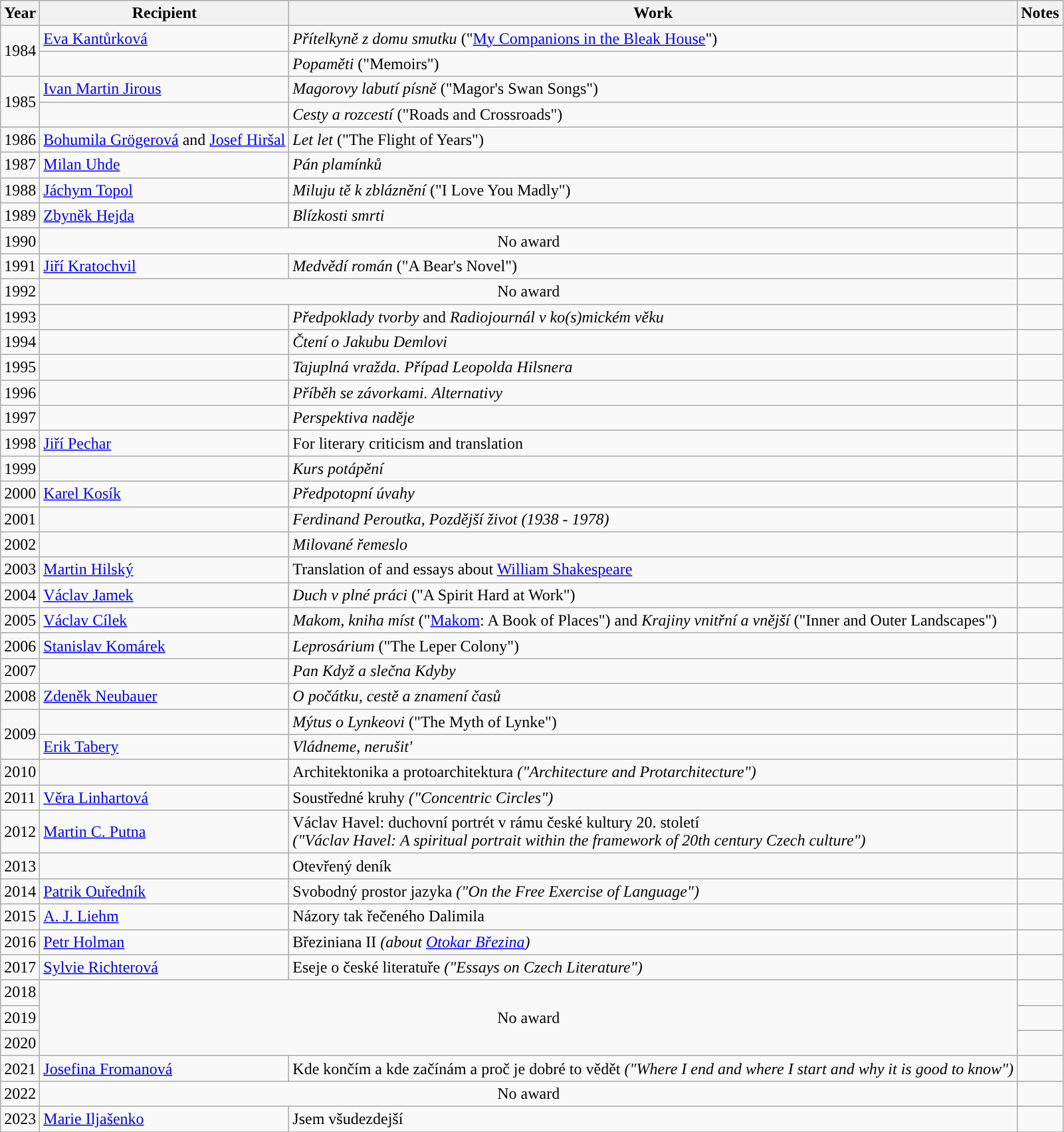<table class="wikitable sortable">
<tr>
<th>Year</th>
<th>Recipient</th>
<th>Work</th>
<th class=unsortable>Notes</th>
</tr>
<tr>
<td rowspan=2>1984</td>
<td><a href='#'>Eva Kantůrková</a></td>
<td><em>Přítelkyně z domu smutku</em> ("<a href='#'>My Companions in the Bleak House</a>")</td>
<td></td>
</tr>
<tr>
<td></td>
<td><em>Popaměti</em> ("Memoirs")</td>
<td></td>
</tr>
<tr>
<td rowspan=2>1985</td>
<td><a href='#'>Ivan Martin Jirous</a></td>
<td><em>Magorovy labutí písně</em> ("Magor's Swan Songs")</td>
<td></td>
</tr>
<tr>
<td></td>
<td><em>Cesty a rozcestí</em> ("Roads and Crossroads")</td>
<td></td>
</tr>
<tr>
<td>1986</td>
<td><a href='#'>Bohumila Grögerová</a> and <a href='#'>Josef Hiršal</a></td>
<td><em>Let let</em> ("The Flight of Years")</td>
<td></td>
</tr>
<tr>
<td>1987</td>
<td><a href='#'>Milan Uhde</a></td>
<td><em>Pán plamínků</em></td>
<td></td>
</tr>
<tr>
<td>1988</td>
<td><a href='#'>Jáchym Topol</a></td>
<td><em>Miluju tě k zbláznění</em> ("I Love You Madly")</td>
<td></td>
</tr>
<tr>
<td>1989</td>
<td><a href='#'>Zbyněk Hejda</a></td>
<td><em>Blízkosti smrti</em></td>
<td></td>
</tr>
<tr>
<td>1990</td>
<td colspan=2; style="text-align: center">No award</td>
<td></td>
</tr>
<tr>
<td>1991</td>
<td><a href='#'>Jiří Kratochvil</a></td>
<td><em>Medvědí román</em> ("A Bear's Novel")</td>
<td></td>
</tr>
<tr>
<td>1992</td>
<td colspan=2; style="text-align: center">No award</td>
<td></td>
</tr>
<tr>
<td>1993</td>
<td></td>
<td><em>Předpoklady tvorby</em> and <em>Radiojournál v ko(s)mickém věku</em></td>
<td></td>
</tr>
<tr>
<td>1994</td>
<td></td>
<td><em>Čtení o Jakubu Demlovi</em></td>
<td></td>
</tr>
<tr>
<td>1995</td>
<td></td>
<td><em>Tajuplná vražda. Případ Leopolda Hilsnera</em></td>
<td></td>
</tr>
<tr>
<td>1996</td>
<td></td>
<td><em>Příběh se závorkami. Alternativy</em></td>
<td></td>
</tr>
<tr>
<td>1997</td>
<td></td>
<td><em>Perspektiva naděje</em></td>
<td></td>
</tr>
<tr>
<td>1998</td>
<td><a href='#'>Jiří Pechar</a></td>
<td>For literary criticism and translation</td>
<td></td>
</tr>
<tr>
<td>1999</td>
<td></td>
<td><em>Kurs potápění</em></td>
<td></td>
</tr>
<tr>
<td>2000</td>
<td><a href='#'>Karel Kosík</a></td>
<td><em>Předpotopní úvahy</em></td>
<td></td>
</tr>
<tr>
<td>2001</td>
<td></td>
<td><em>Ferdinand Peroutka, Pozdější život (1938 - 1978)</em></td>
<td></td>
</tr>
<tr>
<td>2002</td>
<td></td>
<td><em>Milované řemeslo</em></td>
<td></td>
</tr>
<tr>
<td>2003</td>
<td><a href='#'>Martin Hilský</a></td>
<td>Translation of and essays about <a href='#'>William Shakespeare</a></td>
<td></td>
</tr>
<tr>
<td>2004</td>
<td><a href='#'>Václav Jamek</a></td>
<td><em>Duch v plné práci</em> ("A Spirit Hard at Work")</td>
<td></td>
</tr>
<tr>
<td>2005</td>
<td><a href='#'>Václav Cílek</a></td>
<td><em>Makom, kniha míst</em> ("<a href='#'>Makom</a>: A Book of Places") and <em>Krajiny vnitřní a vnější</em> ("Inner and Outer Landscapes")</td>
<td></td>
</tr>
<tr>
<td>2006</td>
<td><a href='#'>Stanislav Komárek</a></td>
<td><em>Leprosárium</em> ("The Leper Colony")</td>
<td></td>
</tr>
<tr>
<td>2007</td>
<td></td>
<td><em>Pan Když a slečna Kdyby</em></td>
<td></td>
</tr>
<tr>
<td>2008</td>
<td><a href='#'>Zdeněk Neubauer</a></td>
<td><em>O počátku, cestě a znamení časů</em></td>
<td></td>
</tr>
<tr>
<td rowspan=2>2009</td>
<td></td>
<td><em>Mýtus o Lynkeovi</em> ("The Myth of Lynke")</td>
<td></td>
</tr>
<tr>
<td><a href='#'>Erik Tabery</a></td>
<td><em>Vládneme, nerušit'</td>
<td></td>
</tr>
<tr>
<td>2010</td>
<td></td>
<td></em>Architektonika a protoarchitektura<em> ("Architecture and Protarchitecture")</td>
<td></td>
</tr>
<tr>
<td>2011</td>
<td><a href='#'>Věra Linhartová</a></td>
<td></em>Soustředné kruhy<em> ("Concentric Circles")</td>
<td></td>
</tr>
<tr>
<td>2012</td>
<td><a href='#'>Martin C. Putna</a></td>
<td></em>Václav Havel: duchovní portrét v rámu české kultury 20. století<em><br> ("Václav Havel: A spiritual portrait within the framework of 20th century Czech culture")</td>
<td></td>
</tr>
<tr>
<td>2013</td>
<td></td>
<td></em>Otevřený deník<em></td>
<td></td>
</tr>
<tr>
<td>2014</td>
<td><a href='#'>Patrik Ouředník</a></td>
<td></em>Svobodný prostor jazyka<em> ("On the Free Exercise of Language")</td>
<td></td>
</tr>
<tr>
<td>2015</td>
<td><a href='#'>A. J. Liehm</a></td>
<td></em>Názory tak řečeného Dalimila<em></td>
<td></td>
</tr>
<tr>
<td>2016</td>
<td><a href='#'>Petr Holman</a></td>
<td></em>Březiniana II<em> (about <a href='#'>Otokar Březina</a>)</td>
<td></td>
</tr>
<tr>
<td>2017</td>
<td><a href='#'>Sylvie Richterová</a></td>
<td></em>Eseje o české literatuře<em> ("Essays on Czech Literature")</td>
<td></td>
</tr>
<tr>
<td>2018</td>
<td rowspan=3; colspan=2; style="text-align: center">No award</td>
<td></td>
</tr>
<tr>
<td>2019</td>
<td></td>
</tr>
<tr>
<td>2020</td>
<td></td>
</tr>
<tr>
<td>2021</td>
<td><a href='#'>Josefina Fromanová</a></td>
<td></em>Kde končím a kde začínám a proč je dobré to vědět<em> ("Where I end and where I start and why it is good to know")</td>
<td></td>
</tr>
<tr>
<td>2022</td>
<td colspan=2; style="text-align: center">No award</td>
<td></td>
</tr>
<tr>
<td>2023</td>
<td><a href='#'>Marie Iljašenko</a></td>
<td></em>Jsem všudezdejší<em></td>
<td></td>
</tr>
<tr>
</tr>
</table>
